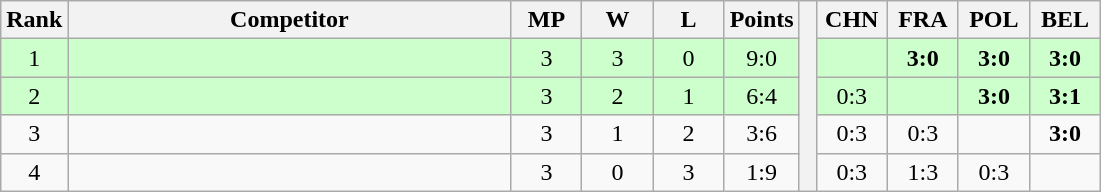<table class="wikitable" style="text-align:center">
<tr>
<th>Rank</th>
<th style="width:18em">Competitor</th>
<th style="width:2.5em">MP</th>
<th style="width:2.5em">W</th>
<th style="width:2.5em">L</th>
<th>Points</th>
<th rowspan="5"> </th>
<th style="width:2.5em">CHN</th>
<th style="width:2.5em">FRA</th>
<th style="width:2.5em">POL</th>
<th style="width:2.5em">BEL</th>
</tr>
<tr style="background:#cfc;">
<td>1</td>
<td style="text-align:left"></td>
<td>3</td>
<td>3</td>
<td>0</td>
<td>9:0</td>
<td></td>
<td><strong>3:0</strong></td>
<td><strong>3:0</strong></td>
<td><strong>3:0</strong></td>
</tr>
<tr style="background:#cfc;">
<td>2</td>
<td style="text-align:left"></td>
<td>3</td>
<td>2</td>
<td>1</td>
<td>6:4</td>
<td>0:3</td>
<td></td>
<td><strong>3:0</strong></td>
<td><strong>3:1</strong></td>
</tr>
<tr>
<td>3</td>
<td style="text-align:left"></td>
<td>3</td>
<td>1</td>
<td>2</td>
<td>3:6</td>
<td>0:3</td>
<td>0:3</td>
<td></td>
<td><strong>3:0</strong></td>
</tr>
<tr>
<td>4</td>
<td style="text-align:left"></td>
<td>3</td>
<td>0</td>
<td>3</td>
<td>1:9</td>
<td>0:3</td>
<td>1:3</td>
<td>0:3</td>
<td></td>
</tr>
</table>
